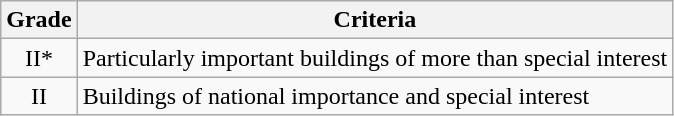<table class="wikitable">
<tr>
<th>Grade</th>
<th>Criteria</th>
</tr>
<tr>
<td align="center" >II*</td>
<td>Particularly important buildings of more than special interest</td>
</tr>
<tr>
<td align="center" >II</td>
<td>Buildings of national importance and special interest</td>
</tr>
</table>
